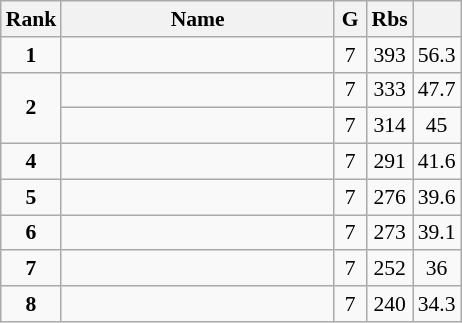<table class="wikitable" style="text-align:center; font-size:90%;">
<tr>
<th width=10px>Rank</th>
<th width=175px>Name</th>
<th width=15px>G</th>
<th width=10px>Rbs</th>
<th width=10px></th>
</tr>
<tr>
<td><strong>1</strong></td>
<td align=left><strong></strong></td>
<td>7</td>
<td>393</td>
<td>56.3</td>
</tr>
<tr>
<td rowspan=2><strong>2</strong></td>
<td align=left></td>
<td>7</td>
<td>333</td>
<td>47.7</td>
</tr>
<tr>
<td align=left></td>
<td>7</td>
<td>314</td>
<td>45</td>
</tr>
<tr>
<td><strong>4</strong></td>
<td align=left></td>
<td>7</td>
<td>291</td>
<td>41.6</td>
</tr>
<tr>
<td><strong>5</strong></td>
<td align=left></td>
<td>7</td>
<td>276</td>
<td>39.6</td>
</tr>
<tr>
<td><strong>6</strong></td>
<td align=left></td>
<td>7</td>
<td>273</td>
<td>39.1</td>
</tr>
<tr>
<td><strong>7</strong></td>
<td align=left></td>
<td>7</td>
<td>252</td>
<td>36</td>
</tr>
<tr>
<td><strong>8</strong></td>
<td align=left></td>
<td>7</td>
<td>240</td>
<td>34.3</td>
</tr>
</table>
